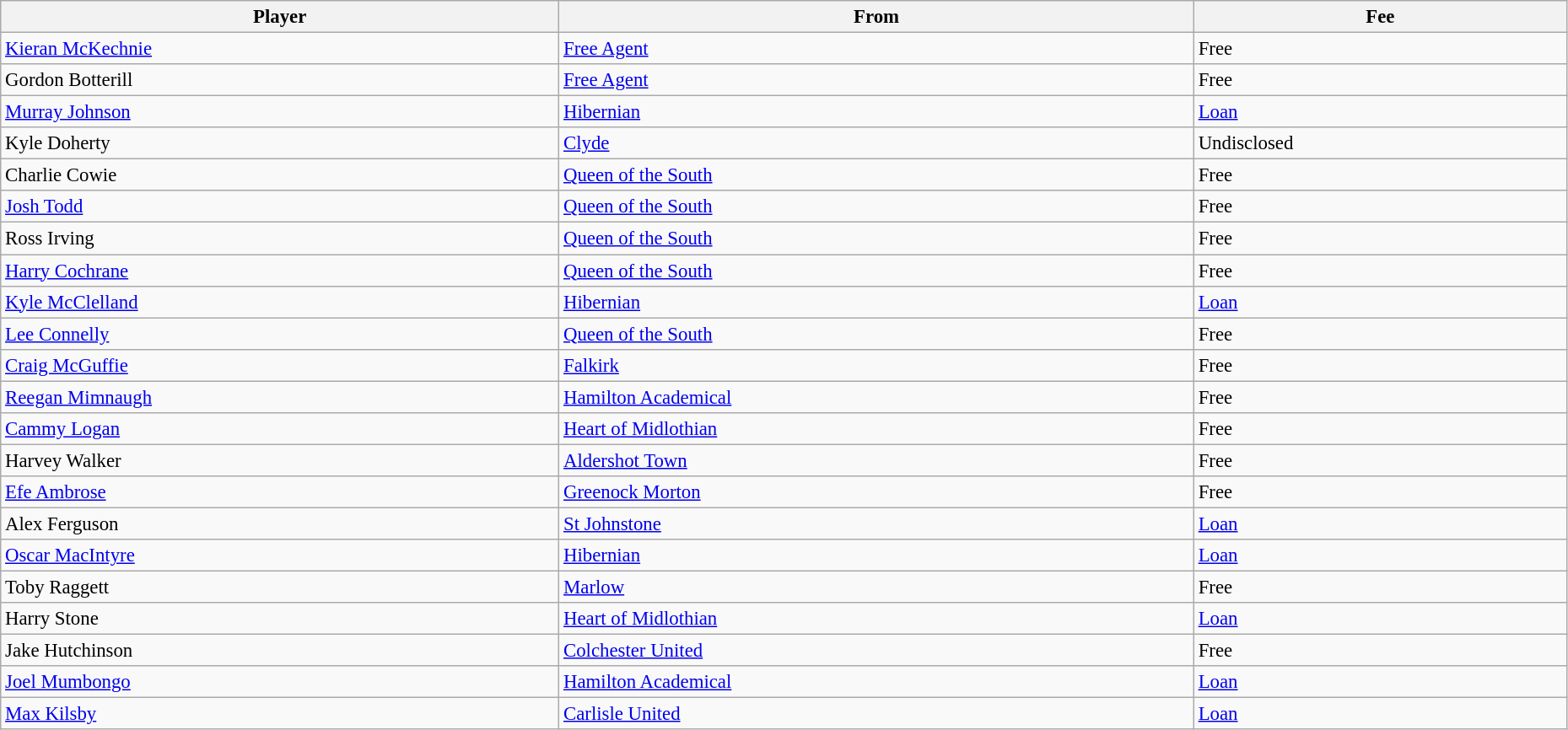<table class="wikitable" style="font-size:95%; width:98%; text-align:left">
<tr>
<th>Player</th>
<th>From</th>
<th>Fee</th>
</tr>
<tr>
<td> <a href='#'>Kieran McKechnie</a></td>
<td><a href='#'>Free Agent</a></td>
<td>Free</td>
</tr>
<tr>
<td> Gordon Botterill</td>
<td><a href='#'>Free Agent</a></td>
<td>Free</td>
</tr>
<tr>
<td> <a href='#'>Murray Johnson</a></td>
<td> <a href='#'>Hibernian</a></td>
<td><a href='#'>Loan</a></td>
</tr>
<tr>
<td> Kyle Doherty</td>
<td> <a href='#'>Clyde</a></td>
<td>Undisclosed</td>
</tr>
<tr>
<td> Charlie Cowie</td>
<td> <a href='#'>Queen of the South</a></td>
<td>Free</td>
</tr>
<tr>
<td> <a href='#'>Josh Todd</a></td>
<td> <a href='#'>Queen of the South</a></td>
<td>Free</td>
</tr>
<tr>
<td> Ross Irving</td>
<td> <a href='#'>Queen of the South</a></td>
<td>Free</td>
</tr>
<tr>
<td> <a href='#'>Harry Cochrane</a></td>
<td> <a href='#'>Queen of the South</a></td>
<td>Free</td>
</tr>
<tr>
<td> <a href='#'>Kyle McClelland</a></td>
<td> <a href='#'>Hibernian</a></td>
<td><a href='#'>Loan</a></td>
</tr>
<tr>
<td> <a href='#'>Lee Connelly</a></td>
<td> <a href='#'>Queen of the South</a></td>
<td>Free</td>
</tr>
<tr>
<td> <a href='#'>Craig McGuffie</a></td>
<td> <a href='#'>Falkirk</a></td>
<td>Free</td>
</tr>
<tr>
<td> <a href='#'>Reegan Mimnaugh</a></td>
<td> <a href='#'>Hamilton Academical</a></td>
<td>Free</td>
</tr>
<tr>
<td> <a href='#'>Cammy Logan</a></td>
<td> <a href='#'>Heart of Midlothian</a></td>
<td>Free</td>
</tr>
<tr>
<td> Harvey Walker</td>
<td> <a href='#'>Aldershot Town</a></td>
<td>Free</td>
</tr>
<tr>
<td> <a href='#'>Efe Ambrose</a></td>
<td> <a href='#'>Greenock Morton</a></td>
<td>Free</td>
</tr>
<tr>
<td> Alex Ferguson</td>
<td> <a href='#'>St Johnstone</a></td>
<td><a href='#'>Loan</a></td>
</tr>
<tr>
<td> <a href='#'>Oscar MacIntyre</a></td>
<td> <a href='#'>Hibernian</a></td>
<td><a href='#'>Loan</a></td>
</tr>
<tr>
<td> Toby Raggett</td>
<td> <a href='#'>Marlow</a></td>
<td>Free</td>
</tr>
<tr>
<td> Harry Stone</td>
<td> <a href='#'>Heart of Midlothian</a></td>
<td><a href='#'>Loan</a></td>
</tr>
<tr>
<td> Jake Hutchinson</td>
<td> <a href='#'>Colchester United</a></td>
<td>Free</td>
</tr>
<tr>
<td> <a href='#'>Joel Mumbongo</a></td>
<td> <a href='#'>Hamilton Academical</a></td>
<td><a href='#'>Loan</a></td>
</tr>
<tr>
<td> <a href='#'>Max Kilsby</a></td>
<td> <a href='#'>Carlisle United</a></td>
<td><a href='#'>Loan</a></td>
</tr>
</table>
